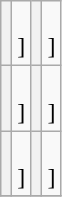<table class="wikitable">
<tr>
<th><em></em></th>
<td><br>]</td>
<th><em></em></th>
<td><br>]</td>
</tr>
<tr>
<th><em></em></th>
<td><br>]</td>
<th><em></em></th>
<td><br>]</td>
</tr>
<tr>
<th><em></em></th>
<td><br>]</td>
<th><em></em></th>
<td><br>]</td>
</tr>
<tr>
</tr>
</table>
